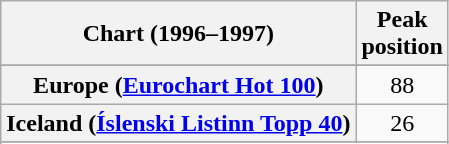<table class="wikitable sortable plainrowheaders" style="text-align:center">
<tr>
<th>Chart (1996–1997)</th>
<th>Peak<br>position</th>
</tr>
<tr>
</tr>
<tr>
</tr>
<tr>
</tr>
<tr>
<th scope="row">Europe (<a href='#'>Eurochart Hot 100</a>)</th>
<td>88</td>
</tr>
<tr>
<th scope="row">Iceland (<a href='#'>Íslenski Listinn Topp 40</a>)</th>
<td>26</td>
</tr>
<tr>
</tr>
<tr>
</tr>
<tr>
</tr>
<tr>
</tr>
<tr>
</tr>
<tr>
</tr>
<tr>
</tr>
<tr>
</tr>
<tr>
</tr>
</table>
